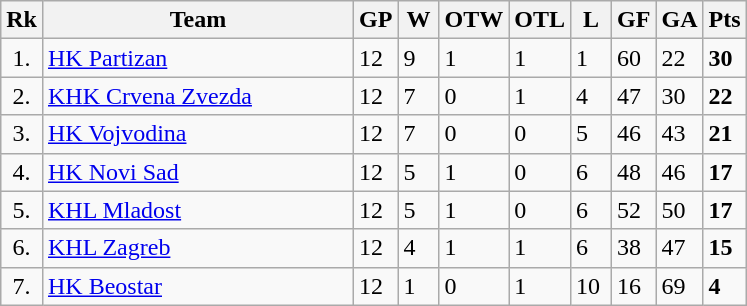<table class="wikitable" style="text-align:left;">
<tr>
<th width=20>Rk</th>
<th width=200>Team</th>
<th width=20 abbr="Games Played">GP</th>
<th width=20 abbr="Won">W</th>
<th width=20 abbr="Overtimes Won">OTW</th>
<th width=20 abbr="Overtime Lost">OTL</th>
<th width=20 abbr="Lost">L</th>
<th width=20 abbr="Goals for">GF</th>
<th width=20 abbr="Goals against">GA</th>
<th width=20 abbr="Points">Pts</th>
</tr>
<tr>
<td style="text-align:center;">1.</td>
<td> <a href='#'>HK Partizan</a></td>
<td>12</td>
<td>9</td>
<td>1</td>
<td>1</td>
<td>1</td>
<td>60</td>
<td>22</td>
<td><strong>30</strong></td>
</tr>
<tr>
<td style="text-align:center;">2.</td>
<td> <a href='#'>KHK Crvena Zvezda</a></td>
<td>12</td>
<td>7</td>
<td>0</td>
<td>1</td>
<td>4</td>
<td>47</td>
<td>30</td>
<td><strong>22</strong></td>
</tr>
<tr>
<td style="text-align:center;">3.</td>
<td> <a href='#'>HK Vojvodina</a></td>
<td>12</td>
<td>7</td>
<td>0</td>
<td>0</td>
<td>5</td>
<td>46</td>
<td>43</td>
<td><strong>21</strong></td>
</tr>
<tr>
<td style="text-align:center;">4.</td>
<td> <a href='#'>HK Novi Sad</a></td>
<td>12</td>
<td>5</td>
<td>1</td>
<td>0</td>
<td>6</td>
<td>48</td>
<td>46</td>
<td><strong>17</strong></td>
</tr>
<tr>
<td style="text-align:center;">5.</td>
<td> <a href='#'>KHL Mladost</a></td>
<td>12</td>
<td>5</td>
<td>1</td>
<td>0</td>
<td>6</td>
<td>52</td>
<td>50</td>
<td><strong>17</strong></td>
</tr>
<tr>
<td style="text-align:center;">6.</td>
<td> <a href='#'>KHL Zagreb</a></td>
<td>12</td>
<td>4</td>
<td>1</td>
<td>1</td>
<td>6</td>
<td>38</td>
<td>47</td>
<td><strong>15</strong></td>
</tr>
<tr>
<td style="text-align:center;">7.</td>
<td> <a href='#'>HK Beostar</a></td>
<td>12</td>
<td>1</td>
<td>0</td>
<td>1</td>
<td>10</td>
<td>16</td>
<td>69</td>
<td><strong>4</strong></td>
</tr>
</table>
